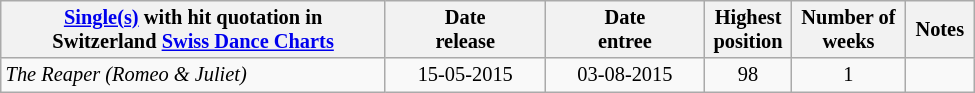<table class="wikitable sortable" style="margin:0.5em 1em 0.5em 0; font-size: 85%; text-align:center;">
<tr>
<th width=250><a href='#'>Single(s)</a> with hit quotation in<br> Switzerland <a href='#'>Swiss Dance Charts</a></th>
<th width="100">Date <br>release</th>
<th width="100">Date <br>entree</th>
<th> Highest <br>position</th>
<th> Number of <br>weeks</th>
<th> Notes </th>
</tr>
<tr>
<td align="left"><em>The Reaper (Romeo & Juliet)</em></td>
<td>15-05-2015</td>
<td>03-08-2015</td>
<td>98</td>
<td>1</td>
<td></td>
</tr>
</table>
